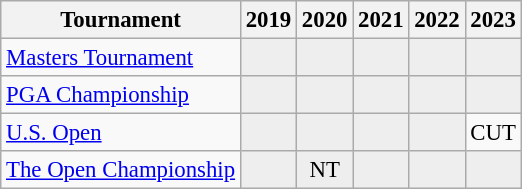<table class="wikitable" style="font-size:95%;text-align:center;">
<tr>
<th>Tournament</th>
<th>2019</th>
<th>2020</th>
<th>2021</th>
<th>2022</th>
<th>2023</th>
</tr>
<tr>
<td align=left><a href='#'>Masters Tournament</a></td>
<td style="background:#eeeeee;"></td>
<td style="background:#eeeeee;"></td>
<td style="background:#eeeeee;"></td>
<td style="background:#eeeeee;"></td>
<td style="background:#eeeeee;"></td>
</tr>
<tr>
<td align=left><a href='#'>PGA Championship</a></td>
<td style="background:#eeeeee;"></td>
<td style="background:#eeeeee;"></td>
<td style="background:#eeeeee;"></td>
<td style="background:#eeeeee;"></td>
<td style="background:#eeeeee;"></td>
</tr>
<tr>
<td align=left><a href='#'>U.S. Open</a></td>
<td style="background:#eeeeee;"></td>
<td style="background:#eeeeee;"></td>
<td style="background:#eeeeee;"></td>
<td style="background:#eeeeee;"></td>
<td>CUT</td>
</tr>
<tr>
<td align=left><a href='#'>The Open Championship</a></td>
<td style="background:#eeeeee;"></td>
<td style="background:#eeeeee;">NT</td>
<td style="background:#eeeeee;"></td>
<td style="background:#eeeeee;"></td>
<td style="background:#eeeeee;"></td>
</tr>
</table>
